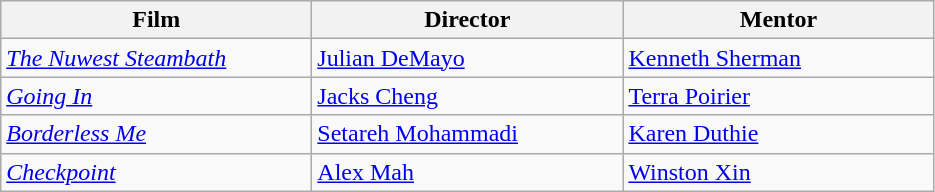<table class="wikitable">
<tr>
<th style="width:200px;">Film</th>
<th style="width:200px;">Director</th>
<th style="width:200px;">Mentor</th>
</tr>
<tr>
<td><em><a href='#'>The Nuwest Steambath</a></em></td>
<td><a href='#'>Julian DeMayo</a></td>
<td><a href='#'>Kenneth Sherman</a></td>
</tr>
<tr>
<td><em><a href='#'>Going In</a></em></td>
<td><a href='#'>Jacks Cheng</a></td>
<td><a href='#'>Terra Poirier</a></td>
</tr>
<tr>
<td><em><a href='#'>Borderless Me</a></em></td>
<td><a href='#'>Setareh Mohammadi</a></td>
<td><a href='#'>Karen Duthie</a></td>
</tr>
<tr>
<td><em><a href='#'>Checkpoint</a></em></td>
<td><a href='#'>Alex Mah</a></td>
<td><a href='#'>Winston Xin</a></td>
</tr>
</table>
